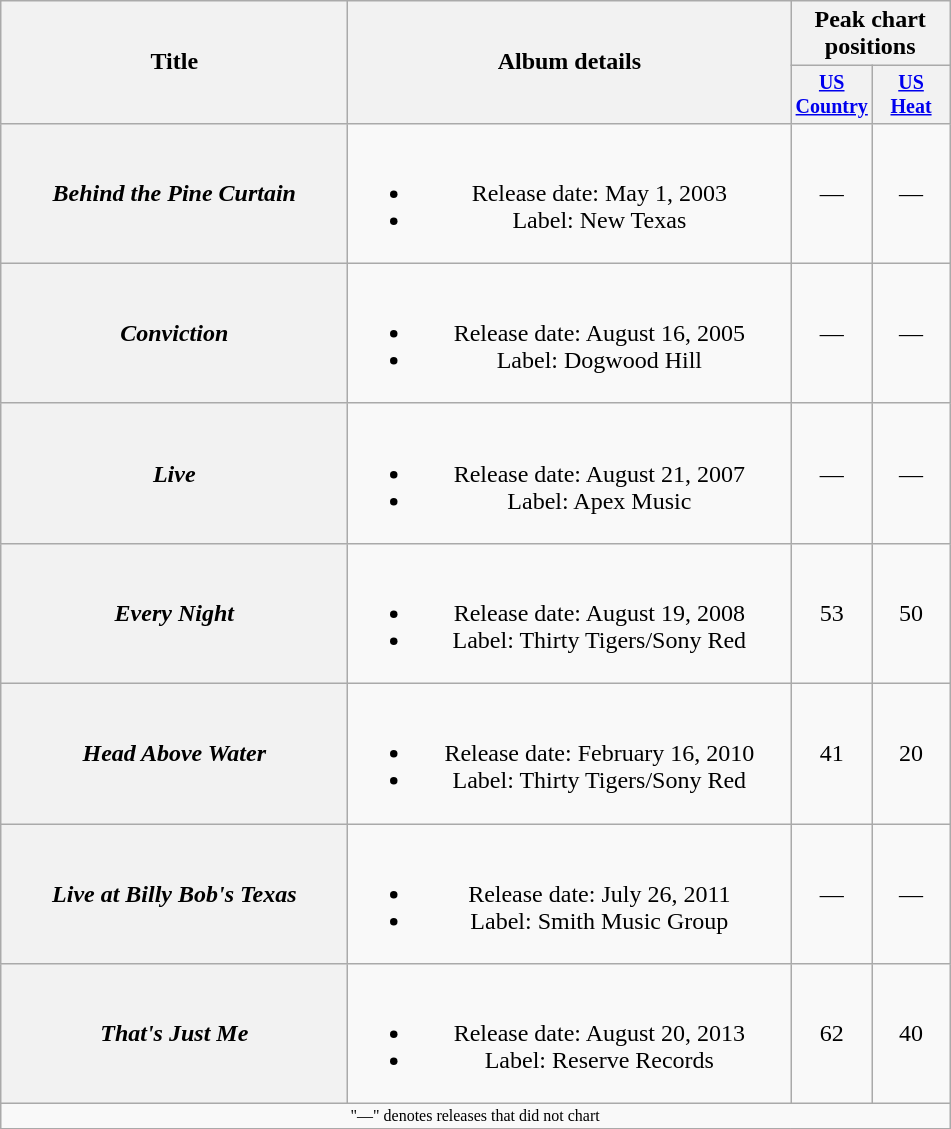<table class="wikitable plainrowheaders" style="text-align:center;">
<tr>
<th rowspan="2" style="width:14em;">Title</th>
<th rowspan="2" style="width:18em;">Album details</th>
<th colspan="2">Peak chart<br>positions</th>
</tr>
<tr style="font-size:smaller;">
<th width="45"><a href='#'>US Country</a></th>
<th width="45"><a href='#'>US Heat</a></th>
</tr>
<tr>
<th scope="row"><em>Behind the Pine Curtain</em></th>
<td><br><ul><li>Release date: May 1, 2003</li><li>Label: New Texas</li></ul></td>
<td>—</td>
<td>—</td>
</tr>
<tr>
<th scope="row"><em>Conviction</em></th>
<td><br><ul><li>Release date: August 16, 2005</li><li>Label: Dogwood Hill</li></ul></td>
<td>—</td>
<td>—</td>
</tr>
<tr>
<th scope="row"><em>Live</em></th>
<td><br><ul><li>Release date: August 21, 2007</li><li>Label: Apex Music</li></ul></td>
<td>—</td>
<td>—</td>
</tr>
<tr>
<th scope="row"><em>Every Night</em></th>
<td><br><ul><li>Release date: August 19, 2008</li><li>Label: Thirty Tigers/Sony Red</li></ul></td>
<td>53</td>
<td>50</td>
</tr>
<tr>
<th scope="row"><em>Head Above Water</em></th>
<td><br><ul><li>Release date: February 16, 2010</li><li>Label: Thirty Tigers/Sony Red</li></ul></td>
<td>41</td>
<td>20</td>
</tr>
<tr>
<th scope="row"><em>Live at Billy Bob's Texas</em></th>
<td><br><ul><li>Release date: July 26, 2011</li><li>Label: Smith Music Group</li></ul></td>
<td>—</td>
<td>—</td>
</tr>
<tr>
<th scope="row"><em>That's Just Me</em></th>
<td><br><ul><li>Release date: August 20, 2013</li><li>Label: Reserve Records</li></ul></td>
<td>62</td>
<td>40</td>
</tr>
<tr>
<td colspan="5" style="font-size:8pt">"—" denotes releases that did not chart</td>
</tr>
<tr>
</tr>
</table>
